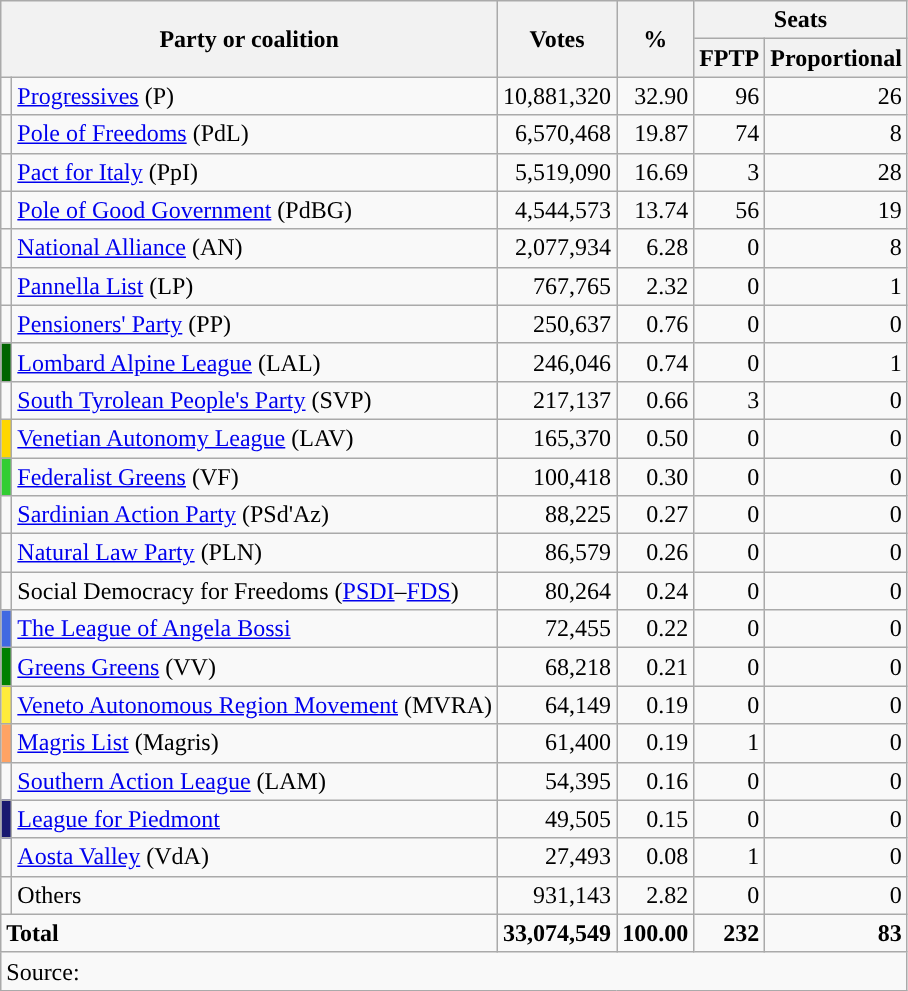<table class="wikitable" style="text-align:right">
<tr>
<th align=left colspan=2 rowspan=2>Party or coalition</th>
<th rowspan=2>Votes</th>
<th rowspan=2>%</th>
<th colspan="2" align="center" valign=top>Seats</th>
</tr>
<tr>
<th style="background-color:" align="center" valign=bottom>FPTP</th>
<th style="background-color:" align="center" valign=bottom>Proportional</th>
</tr>
<tr>
<td style="background:"></td>
<td style="text-align:left;"><a href='#'>Progressives</a> (P)</td>
<td>10,881,320</td>
<td>32.90</td>
<td>96</td>
<td>26</td>
</tr>
<tr>
<td style="background:"></td>
<td style="text-align:left;"><a href='#'>Pole of Freedoms</a> (PdL)</td>
<td>6,570,468</td>
<td>19.87</td>
<td>74</td>
<td>8</td>
</tr>
<tr>
<td></td>
<td align=left><a href='#'>Pact for Italy</a> (PpI)</td>
<td>5,519,090</td>
<td>16.69</td>
<td>3</td>
<td>28</td>
</tr>
<tr>
<td style="background:"></td>
<td style="text-align:left;"><a href='#'>Pole of Good Government</a> (PdBG)</td>
<td>4,544,573</td>
<td>13.74</td>
<td>56</td>
<td>19</td>
</tr>
<tr>
<td></td>
<td align=left><a href='#'>National Alliance</a> (AN)</td>
<td>2,077,934</td>
<td>6.28</td>
<td>0</td>
<td>8</td>
</tr>
<tr>
<td></td>
<td align=left><a href='#'>Pannella List</a> (LP)</td>
<td>767,765</td>
<td>2.32</td>
<td>0</td>
<td>1</td>
</tr>
<tr>
<td style="background:"></td>
<td align=left><a href='#'>Pensioners' Party</a> (PP)</td>
<td>250,637</td>
<td>0.76</td>
<td>0</td>
<td>0</td>
</tr>
<tr>
<td style="background:darkgreen;"></td>
<td align=left><a href='#'>Lombard Alpine League</a> (LAL)</td>
<td>246,046</td>
<td>0.74</td>
<td>0</td>
<td>1</td>
</tr>
<tr>
<td style="background:"></td>
<td align=left><a href='#'>South Tyrolean People's Party</a> (SVP)</td>
<td>217,137</td>
<td>0.66</td>
<td>3</td>
<td>0</td>
</tr>
<tr>
<td style="background:gold;"></td>
<td align=left><a href='#'>Venetian Autonomy League</a> (LAV)</td>
<td>165,370</td>
<td>0.50</td>
<td>0</td>
<td>0</td>
</tr>
<tr>
<td style="background:#32CD32;"></td>
<td align=left><a href='#'>Federalist Greens</a> (VF)</td>
<td>100,418</td>
<td>0.30</td>
<td>0</td>
<td>0</td>
</tr>
<tr>
<td style="background:"></td>
<td align=left><a href='#'>Sardinian Action Party</a> (PSd'Az)</td>
<td>88,225</td>
<td>0.27</td>
<td>0</td>
<td>0</td>
</tr>
<tr>
<td></td>
<td align=left><a href='#'>Natural Law Party</a> (PLN)</td>
<td>86,579</td>
<td>0.26</td>
<td>0</td>
<td>0</td>
</tr>
<tr>
<td></td>
<td align=left>Social Democracy for Freedoms (<a href='#'>PSDI</a>–<a href='#'>FDS</a>)</td>
<td>80,264</td>
<td>0.24</td>
<td>0</td>
<td>0</td>
</tr>
<tr>
<td style="background:#4169E1;"></td>
<td align=left><a href='#'>The League of Angela Bossi</a></td>
<td>72,455</td>
<td>0.22</td>
<td>0</td>
<td>0</td>
</tr>
<tr>
<td style="background:green;"></td>
<td align=left><a href='#'>Greens Greens</a> (VV)</td>
<td>68,218</td>
<td>0.21</td>
<td>0</td>
<td>0</td>
</tr>
<tr>
<td style="background:#FFEB3B;"></td>
<td align=left><a href='#'>Veneto Autonomous Region Movement</a> (MVRA)</td>
<td>64,149</td>
<td>0.19</td>
<td>0</td>
<td>0</td>
</tr>
<tr>
<td style="background:#FFA364;"></td>
<td align=left><a href='#'>Magris List</a> (Magris)</td>
<td>61,400</td>
<td>0.19</td>
<td>1</td>
<td>0</td>
</tr>
<tr>
<td></td>
<td align=left><a href='#'>Southern Action League</a> (LAM)</td>
<td>54,395</td>
<td>0.16</td>
<td>0</td>
<td>0</td>
</tr>
<tr>
<td bgcolor="#191970"></td>
<td align=left><a href='#'>League for Piedmont</a></td>
<td>49,505</td>
<td>0.15</td>
<td>0</td>
<td>0</td>
</tr>
<tr>
<td style="background:"></td>
<td align=left><a href='#'>Aosta Valley</a> (VdA)</td>
<td>27,493</td>
<td>0.08</td>
<td>1</td>
<td>0</td>
</tr>
<tr>
<td style="background:"></td>
<td align=left>Others</td>
<td>931,143</td>
<td>2.82</td>
<td>0</td>
<td>0</td>
</tr>
<tr>
<td colspan=2 align=left><strong>Total</strong></td>
<td><strong>33,074,549</strong></td>
<td><strong>100.00</strong></td>
<td><strong>232</strong></td>
<td><strong>83</strong></td>
</tr>
<tr>
<td colspan=6 align=left>Source: </td>
</tr>
</table>
